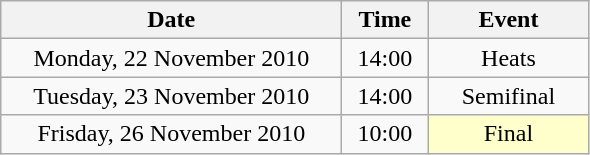<table class = "wikitable" style="text-align:center;">
<tr>
<th width=220>Date</th>
<th width=50>Time</th>
<th width=100>Event</th>
</tr>
<tr>
<td>Monday, 22 November 2010</td>
<td>14:00</td>
<td>Heats</td>
</tr>
<tr>
<td>Tuesday, 23 November 2010</td>
<td>14:00</td>
<td>Semifinal</td>
</tr>
<tr>
<td>Frisday, 26 November 2010</td>
<td>10:00</td>
<td bgcolor=ffffcc>Final</td>
</tr>
</table>
